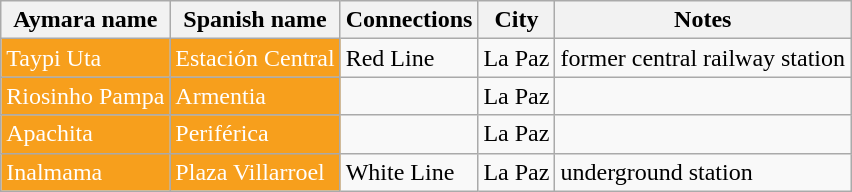<table class="wikitable">
<tr>
<th>Aymara name</th>
<th>Spanish name</th>
<th>Connections</th>
<th>City</th>
<th>Notes</th>
</tr>
<tr>
<td bgcolor="#F79F1C" style="color:white;">Taypi Uta</td>
<td bgcolor="#F79F1C" style="color:white;">Estación Central</td>
<td>Red Line</td>
<td>La Paz</td>
<td>former central railway station</td>
</tr>
<tr>
<td bgcolor="#F79F1C" style="color:white;">Riosinho Pampa</td>
<td bgcolor="#F79F1C" style="color:white;">Armentia</td>
<td></td>
<td>La Paz</td>
<td></td>
</tr>
<tr>
<td bgcolor="#F79F1C" style="color:white;">Apachita</td>
<td bgcolor="#F79F1C" style="color:white;">Periférica</td>
<td></td>
<td>La Paz</td>
<td></td>
</tr>
<tr>
<td bgcolor="#F79F1C" style="color:white;">Inalmama</td>
<td bgcolor="#F79F1C" style="color:white;">Plaza Villarroel</td>
<td>White Line</td>
<td>La Paz</td>
<td>underground station</td>
</tr>
</table>
